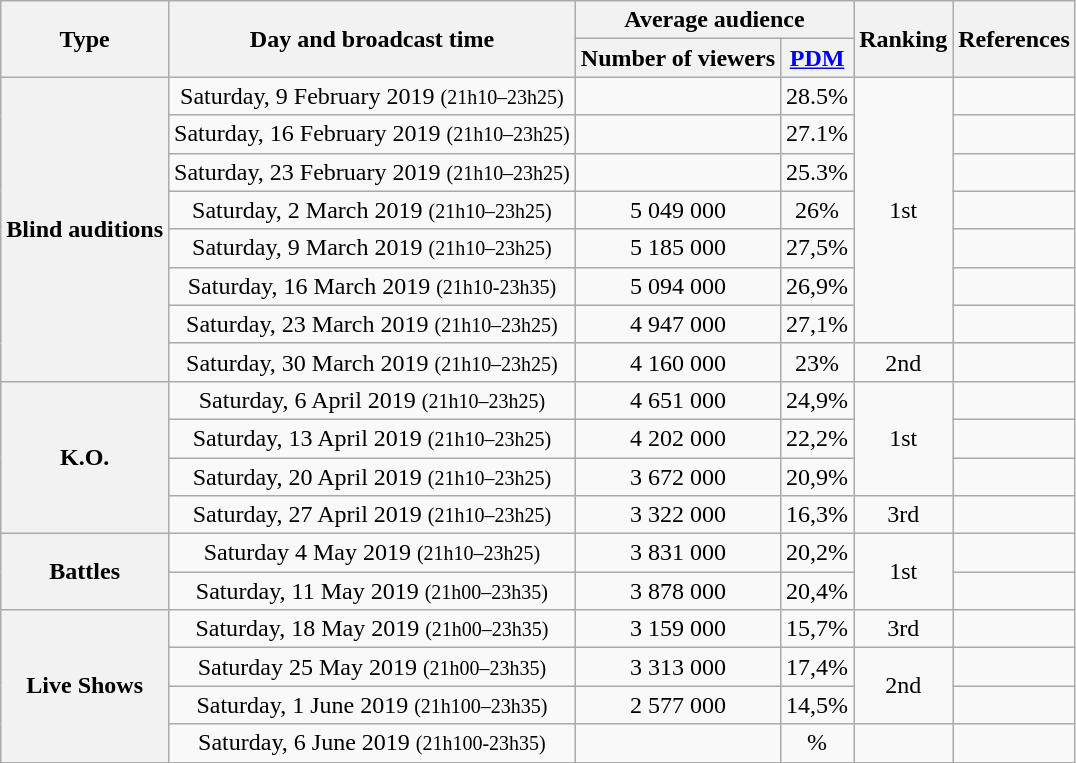<table class="wikitable centre" style="font-size:100%; text-align:center">
<tr>
<th scope=col style="background:;" rowspan="2">Type</th>
<th scope=col style="background:;" rowspan="2">Day and broadcast time</th>
<th scope=col style="background:;" colspan=2>Average audience</th>
<th rowspan="2">Ranking</th>
<th scope=col style="background:;" rowspan="2">References</th>
</tr>
<tr>
<th scope=col style="background:;">Number of viewers</th>
<th scope=col style="background:;"><a href='#'>PDM</a></th>
</tr>
<tr>
<th rowspan="8" scope="row">Blind auditions</th>
<td>Saturday, 9 February 2019 <small>(21h10–23h25)</small></td>
<td></td>
<td>28.5%</td>
<td rowspan="7">1st</td>
<td></td>
</tr>
<tr>
<td>Saturday, 16 February 2019 <small>(21h10–23h25)</small></td>
<td></td>
<td>27.1%</td>
<td></td>
</tr>
<tr>
<td>Saturday, 23 February 2019 <small>(21h10–23h25)</small></td>
<td></td>
<td>25.3%</td>
<td></td>
</tr>
<tr>
<td>Saturday, 2 March 2019 <small>(21h10–23h25)</small></td>
<td>5 049 000</td>
<td>26%</td>
<td></td>
</tr>
<tr>
<td>Saturday, 9 March 2019 <small>(21h10–23h25)</small></td>
<td>5 185 000</td>
<td>27,5%</td>
<td></td>
</tr>
<tr>
<td>Saturday, 16 March 2019 <small>(21h10-23h35)</small></td>
<td>5 094 000</td>
<td>26,9%</td>
<td></td>
</tr>
<tr>
<td>Saturday, 23 March 2019 <small>(21h10–23h25)</small></td>
<td>4 947 000</td>
<td>27,1%</td>
<td></td>
</tr>
<tr>
<td>Saturday, 30 March 2019 <small>(21h10–23h25)</small></td>
<td>4 160 000</td>
<td>23%</td>
<td>2nd</td>
<td></td>
</tr>
<tr>
<th rowspan="4">K.O.</th>
<td>Saturday, 6 April 2019 <small>(21h10–23h25)</small></td>
<td>4 651 000</td>
<td>24,9%</td>
<td rowspan="3">1st</td>
<td></td>
</tr>
<tr>
<td>Saturday, 13 April 2019 <small>(21h10–23h25)</small></td>
<td>4 202 000</td>
<td>22,2%</td>
<td></td>
</tr>
<tr>
<td>Saturday, 20 April 2019 <small>(21h10–23h25)</small></td>
<td>3 672 000</td>
<td>20,9%</td>
<td></td>
</tr>
<tr>
<td>Saturday, 27 April 2019 <small>(21h10–23h25)</small></td>
<td>3 322 000</td>
<td>16,3%</td>
<td>3rd</td>
<td></td>
</tr>
<tr>
<th rowspan="2">Battles</th>
<td>Saturday 4 May 2019 <small>(21h10–23h25)</small></td>
<td>3 831 000</td>
<td>20,2%</td>
<td rowspan="2">1st</td>
<td></td>
</tr>
<tr>
<td>Saturday, 11 May 2019 <small>(21h00–23h35)</small></td>
<td>3 878 000</td>
<td>20,4%</td>
<td></td>
</tr>
<tr>
<th rowspan="4">Live Shows</th>
<td>Saturday, 18 May 2019 <small>(21h00–23h35)</small></td>
<td>3 159 000</td>
<td>15,7%</td>
<td>3rd</td>
<td></td>
</tr>
<tr>
<td>Saturday 25 May 2019 <small>(21h00–23h35)</small></td>
<td>3 313 000</td>
<td>17,4%</td>
<td rowspan="2">2nd</td>
<td></td>
</tr>
<tr>
<td>Saturday, 1 June 2019 <small>(21h100–23h35)</small></td>
<td>2 577 000</td>
<td>14,5%</td>
<td></td>
</tr>
<tr>
<td>Saturday, 6 June 2019 <small>(21h100-23h35)</small></td>
<td></td>
<td>%</td>
<td></td>
<td></td>
</tr>
</table>
